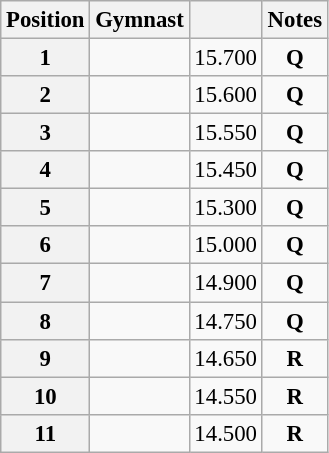<table class="wikitable sortable" style="text-align:center; font-size:95%">
<tr>
<th scope=col>Position</th>
<th scope=col>Gymnast</th>
<th scope=col></th>
<th scope=col>Notes</th>
</tr>
<tr>
<th scope=row>1</th>
<td align=left></td>
<td>15.700</td>
<td><strong>Q</strong></td>
</tr>
<tr>
<th scope=row>2</th>
<td align=left></td>
<td>15.600</td>
<td><strong>Q</strong></td>
</tr>
<tr>
<th scope=row>3</th>
<td align=left></td>
<td>15.550</td>
<td><strong>Q</strong></td>
</tr>
<tr>
<th scope=row>4</th>
<td align=left></td>
<td>15.450</td>
<td><strong>Q</strong></td>
</tr>
<tr>
<th scope=row>5</th>
<td align=left></td>
<td>15.300</td>
<td><strong>Q</strong></td>
</tr>
<tr>
<th scope=row>6</th>
<td align=left></td>
<td>15.000</td>
<td><strong>Q</strong></td>
</tr>
<tr>
<th scope=row>7</th>
<td align=left></td>
<td>14.900</td>
<td><strong>Q</strong></td>
</tr>
<tr>
<th scope=row>8</th>
<td align=left></td>
<td>14.750</td>
<td><strong>Q</strong></td>
</tr>
<tr>
<th scope=row>9</th>
<td align=left></td>
<td>14.650</td>
<td><strong>R</strong></td>
</tr>
<tr>
<th scope=row>10</th>
<td align=left></td>
<td>14.550</td>
<td><strong>R</strong></td>
</tr>
<tr>
<th scope=row>11</th>
<td align=left></td>
<td>14.500</td>
<td><strong>R</strong></td>
</tr>
</table>
